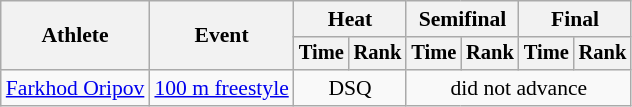<table class=wikitable style="font-size:90%">
<tr>
<th rowspan="2">Athlete</th>
<th rowspan="2">Event</th>
<th colspan="2">Heat</th>
<th colspan="2">Semifinal</th>
<th colspan="2">Final</th>
</tr>
<tr style="font-size:95%">
<th>Time</th>
<th>Rank</th>
<th>Time</th>
<th>Rank</th>
<th>Time</th>
<th>Rank</th>
</tr>
<tr align=center>
<td align=left><a href='#'>Farkhod Oripov</a></td>
<td align=left><a href='#'>100 m freestyle</a></td>
<td colspan=2>DSQ</td>
<td colspan=4>did not advance</td>
</tr>
</table>
